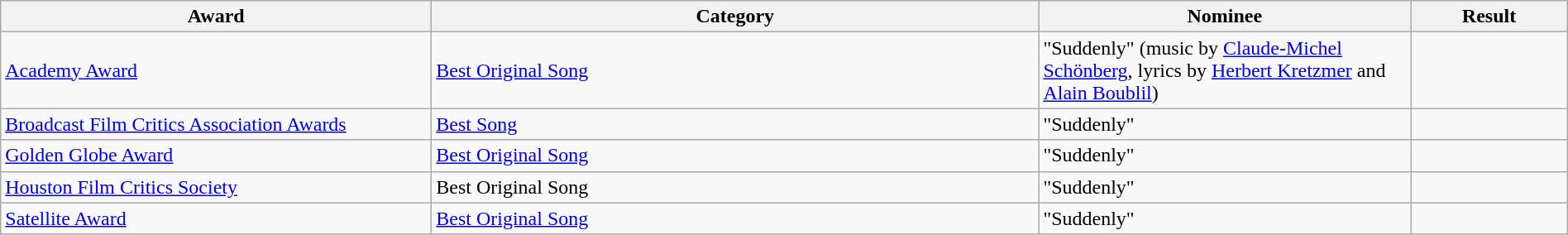<table class="wikitable" style="width:100%">
<tr>
<th style="width:22%">Award</th>
<th style="width:31%">Category</th>
<th style="width:19%">Nominee</th>
<th style="width:8%">Result</th>
</tr>
<tr>
<td><a href='#'>Academy Award</a></td>
<td><a href='#'>Best Original Song</a></td>
<td>"Suddenly" (music by <a href='#'>Claude-Michel Schönberg</a>, lyrics by <a href='#'>Herbert Kretzmer</a> and <a href='#'>Alain Boublil</a>)</td>
<td></td>
</tr>
<tr>
<td><a href='#'>Broadcast Film Critics Association Awards</a></td>
<td><a href='#'>Best Song</a></td>
<td>"Suddenly"</td>
<td></td>
</tr>
<tr>
<td><a href='#'>Golden Globe Award</a></td>
<td><a href='#'>Best Original Song</a></td>
<td>"Suddenly"</td>
<td></td>
</tr>
<tr>
<td><a href='#'>Houston Film Critics Society</a></td>
<td>Best Original Song</td>
<td>"Suddenly"</td>
<td></td>
</tr>
<tr>
<td><a href='#'>Satellite Award</a></td>
<td><a href='#'>Best Original Song</a></td>
<td>"Suddenly"</td>
<td></td>
</tr>
</table>
